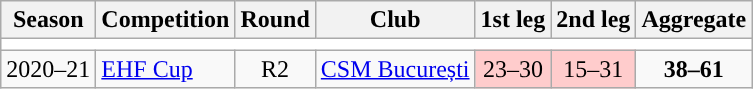<table class="wikitable">
<tr>
<th>Season</th>
<th>Competition</th>
<th>Round</th>
<th>Club</th>
<th>1st leg</th>
<th>2nd leg</th>
<th>Aggregate</th>
</tr>
<tr>
<td colspan="7" bgcolor=white></td>
</tr>
<tr>
<td>2020–21</td>
<td><a href='#'>EHF Cup</a></td>
<td style="text-align:center;">R2</td>
<td> <a href='#'>CSM București</a></td>
<td style="text-align:center; "bgcolor="#ffcccc">23–30</td>
<td style="text-align:center; "bgcolor="#ffcccc">15–31</td>
<td style="text-align:center;"><strong>38–61</strong></td>
</tr>
</table>
